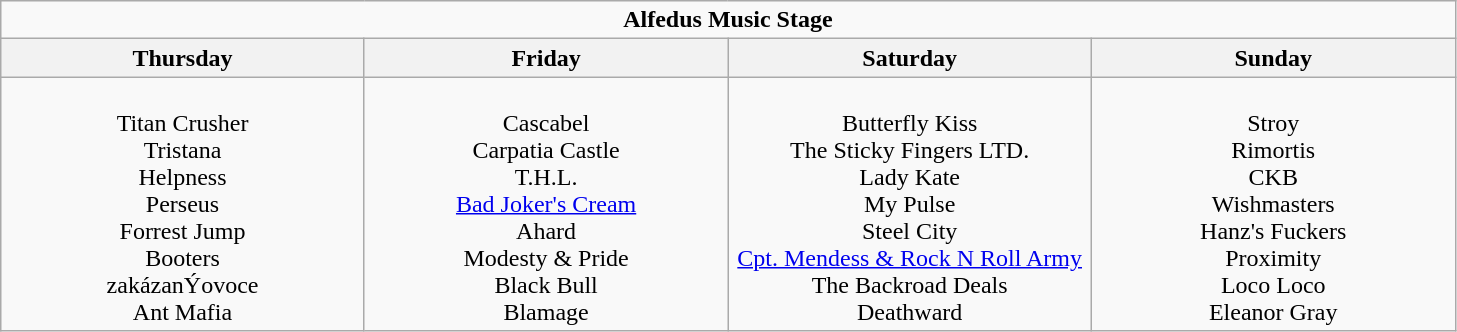<table class="wikitable">
<tr>
<td colspan="4" align="center"><strong>Alfedus Music Stage</strong></td>
</tr>
<tr>
<th>Thursday</th>
<th>Friday</th>
<th>Saturday</th>
<th>Sunday</th>
</tr>
<tr>
<td valign="top" align="center" width=235><br>Titan Crusher<br>
Tristana<br>
Helpness<br>
Perseus<br>
Forrest Jump<br>
Booters<br>
zakázanÝovoce<br>
Ant Mafia<br></td>
<td valign="top" align="center" width=235><br>Cascabel<br>
Carpatia Castle<br>
T.H.L.<br><a href='#'>Bad Joker's Cream</a>
<br>
Ahard<br>
Modesty & Pride<br>
Black Bull<br>
Blamage<br></td>
<td valign="top" align="center" width=235><br>Butterfly Kiss<br>
The Sticky Fingers LTD.<br>
Lady Kate<br>
My Pulse<br>
Steel City<br>
<a href='#'>Cpt. Mendess & Rock N Roll Army</a><br>
The Backroad Deals<br>
Deathward<br></td>
<td valign="top" align="center" width=235><br>Stroy<br>
Rimortis<br>
CKB<br>
Wishmasters<br>
Hanz's Fuckers<br>
Proximity<br>
Loco Loco<br>
Eleanor Gray<br></td>
</tr>
</table>
